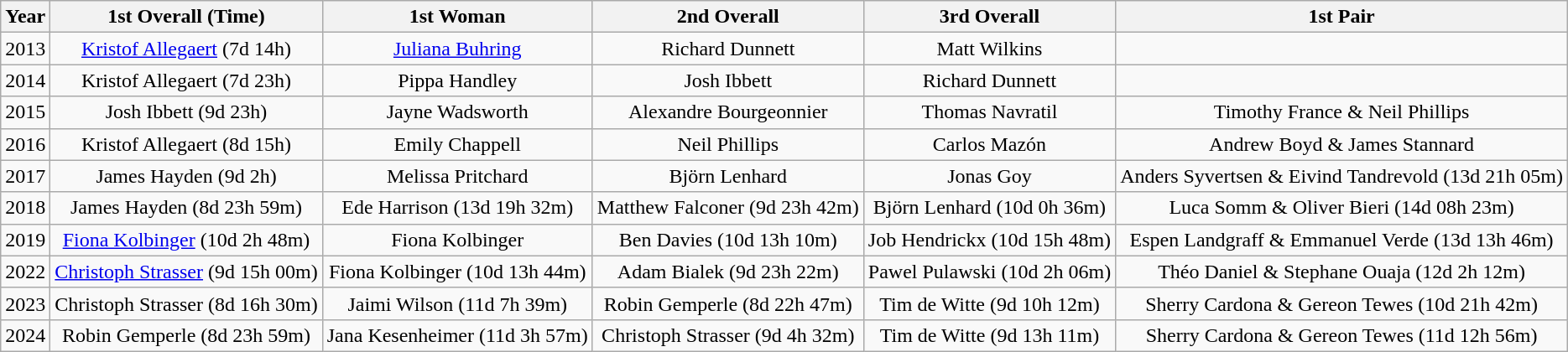<table class="wikitable" style="text-align: center;">
<tr>
<th>Year</th>
<th>1st Overall (Time)</th>
<th>1st Woman</th>
<th>2nd Overall</th>
<th>3rd Overall</th>
<th>1st Pair</th>
</tr>
<tr>
<td>2013</td>
<td><a href='#'>Kristof Allegaert</a>  (7d 14h)</td>
<td><a href='#'>Juliana Buhring</a> </td>
<td>Richard Dunnett </td>
<td>Matt Wilkins </td>
<td></td>
</tr>
<tr>
<td>2014</td>
<td>Kristof Allegaert  (7d 23h)</td>
<td>Pippa Handley </td>
<td>Josh Ibbett </td>
<td>Richard Dunnett </td>
<td></td>
</tr>
<tr>
<td>2015</td>
<td>Josh Ibbett  (9d 23h)</td>
<td>Jayne Wadsworth </td>
<td>Alexandre Bourgeonnier </td>
<td>Thomas Navratil </td>
<td>Timothy France  & Neil Phillips </td>
</tr>
<tr>
<td>2016</td>
<td>Kristof Allegaert  (8d 15h)</td>
<td>Emily Chappell </td>
<td>Neil Phillips </td>
<td>Carlos Mazón </td>
<td>Andrew Boyd  & James Stannard </td>
</tr>
<tr>
<td>2017</td>
<td>James Hayden  (9d 2h)</td>
<td>Melissa Pritchard </td>
<td>Björn Lenhard </td>
<td>Jonas Goy </td>
<td>Anders Syvertsen  & Eivind Tandrevold  (13d 21h 05m)</td>
</tr>
<tr>
<td>2018</td>
<td>James Hayden  (8d 23h 59m)</td>
<td>Ede Harrison  (13d 19h 32m)</td>
<td>Matthew Falconer  (9d 23h 42m)</td>
<td>Björn Lenhard  (10d 0h 36m)</td>
<td>Luca Somm  & Oliver Bieri  (14d 08h 23m)</td>
</tr>
<tr>
<td>2019</td>
<td><a href='#'>Fiona Kolbinger</a>  (10d 2h 48m)</td>
<td>Fiona Kolbinger </td>
<td>Ben Davies  (10d 13h 10m)</td>
<td>Job Hendrickx  (10d 15h 48m)</td>
<td>Espen Landgraff  & Emmanuel Verde  (13d 13h 46m)</td>
</tr>
<tr>
<td>2022</td>
<td><a href='#'>Christoph Strasser</a>  (9d 15h 00m)</td>
<td>Fiona Kolbinger  (10d 13h 44m)</td>
<td>Adam Bialek  (9d 23h 22m)</td>
<td>Pawel Pulawski  (10d 2h 06m)</td>
<td>Théo Daniel  & Stephane Ouaja  (12d 2h 12m)</td>
</tr>
<tr>
<td>2023</td>
<td>Christoph Strasser  (8d 16h 30m)</td>
<td>Jaimi Wilson  (11d 7h 39m)</td>
<td>Robin Gemperle  (8d 22h 47m)</td>
<td>Tim de Witte  (9d 10h 12m)</td>
<td>Sherry Cardona  & Gereon Tewes  (10d 21h 42m)</td>
</tr>
<tr>
<td>2024</td>
<td>Robin Gemperle  (8d 23h 59m)</td>
<td>Jana Kesenheimer  (11d 3h 57m)</td>
<td>Christoph Strasser  (9d 4h 32m)</td>
<td>Tim de Witte  (9d 13h 11m)</td>
<td>Sherry Cardona  & Gereon Tewes  (11d 12h 56m)</td>
</tr>
</table>
